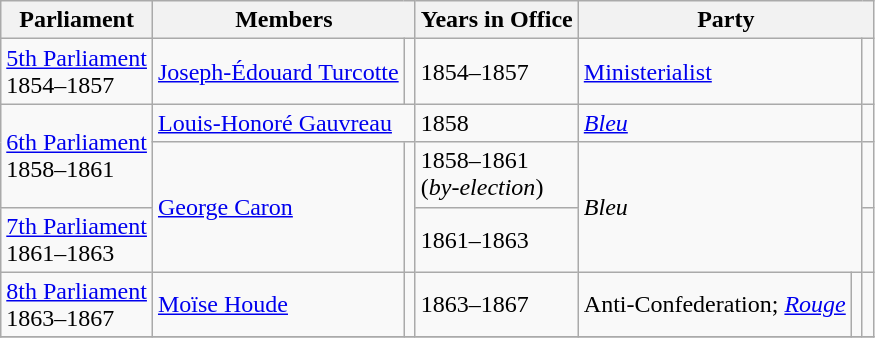<table class="wikitable">
<tr>
<th>Parliament</th>
<th colspan="2">Members</th>
<th>Years in Office</th>
<th colspan="3">Party</th>
</tr>
<tr>
<td><a href='#'>5th Parliament</a><br>1854–1857</td>
<td><a href='#'>Joseph-Édouard Turcotte</a></td>
<td></td>
<td>1854–1857</td>
<td colspan="2"><a href='#'>Ministerialist</a></td>
<td></td>
</tr>
<tr>
<td rowspan="2"><a href='#'>6th Parliament</a> <br> 1858–1861</td>
<td colspan="2"><a href='#'>Louis-Honoré Gauvreau</a></td>
<td>1858</td>
<td colspan="2"><a href='#'><em>Bleu</em></a></td>
<td></td>
</tr>
<tr>
<td rowspan="2"><a href='#'>George Caron</a></td>
<td rowspan="2"></td>
<td>1858–1861 <br> (<em>by-election</em>)</td>
<td colspan="2" rowspan="2"><em>Bleu</em></td>
<td></td>
</tr>
<tr>
<td><a href='#'>7th Parliament</a><br>1861–1863</td>
<td>1861–1863</td>
<td></td>
</tr>
<tr>
<td><a href='#'>8th Parliament</a><br>1863–1867</td>
<td><a href='#'>Moïse Houde</a></td>
<td></td>
<td>1863–1867</td>
<td>Anti-Confederation; <a href='#'><em>Rouge</em></a></td>
<td></td>
<td></td>
</tr>
<tr>
</tr>
</table>
